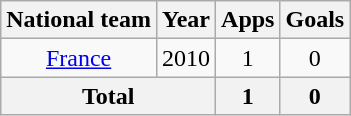<table class=wikitable style=text-align:center>
<tr>
<th>National team</th>
<th>Year</th>
<th>Apps</th>
<th>Goals</th>
</tr>
<tr>
<td><a href='#'>France</a></td>
<td>2010</td>
<td>1</td>
<td>0</td>
</tr>
<tr>
<th colspan="2">Total</th>
<th>1</th>
<th>0</th>
</tr>
</table>
